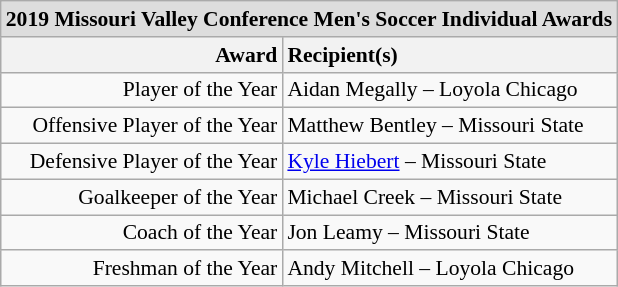<table class="wikitable" style="white-space:nowrap; font-size:90%;">
<tr>
<td colspan="2" style="text-align:center; background:#ddd;"><strong>2019 Missouri Valley Conference Men's Soccer Individual Awards</strong></td>
</tr>
<tr>
<th style="text-align:right;">Award</th>
<th style="text-align:left;">Recipient(s)</th>
</tr>
<tr>
<td style="text-align:right;">Player of the Year</td>
<td style="text-align:left;">Aidan Megally – Loyola Chicago</td>
</tr>
<tr>
<td style="text-align:right;">Offensive Player of the Year</td>
<td style="text-align:left;">Matthew Bentley – Missouri State</td>
</tr>
<tr>
<td style="text-align:right;">Defensive Player of the Year</td>
<td style="text-align:left;"><a href='#'>Kyle Hiebert</a> – Missouri State</td>
</tr>
<tr>
<td style="text-align:right;">Goalkeeper of the Year</td>
<td style="text-align:left;">Michael Creek – Missouri State</td>
</tr>
<tr>
<td style="text-align:right;">Coach of the Year</td>
<td style="text-align:left;">Jon Leamy – Missouri State</td>
</tr>
<tr>
<td style="text-align:right;">Freshman of the Year</td>
<td style="text-align:left;">Andy Mitchell – Loyola Chicago</td>
</tr>
</table>
